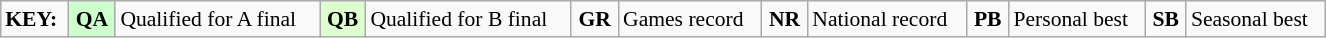<table class="wikitable" width="70%" style="margin:0.5em auto; font-size:90%;position:relative;">
<tr>
<td><strong>KEY:</strong></td>
<td align="center" bgcolor="ccffcc"><strong>QA</strong></td>
<td>Qualified for A final</td>
<td align="center" bgcolor="ddffd"><strong>QB</strong></td>
<td>Qualified for B final</td>
<td align="center"><strong>GR</strong></td>
<td>Games record</td>
<td align="center"><strong>NR</strong></td>
<td>National record</td>
<td align="center"><strong>PB</strong></td>
<td>Personal best</td>
<td align="center"><strong>SB</strong></td>
<td>Seasonal best</td>
</tr>
</table>
